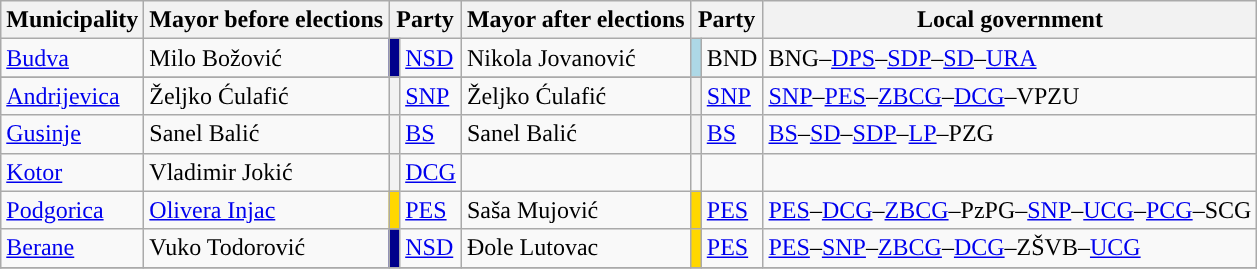<table class="wikitable sortable">
<tr>
<th>Municipality</th>
<th>Mayor before elections</th>
<th colspan=2>Party</th>
<th>Mayor after elections</th>
<th colspan=2>Party</th>
<th>Local government</th>
</tr>
<tr>
<td><a href='#'>Budva</a></td>
<td>Milo Božović</td>
<th style="background-color: darkblue"></th>
<td><a href='#'>NSD</a></td>
<td>Nikola Jovanović</td>
<th style="background-color: lightblue"></th>
<td>BND</td>
<td>BNG–<a href='#'>DPS</a>–<a href='#'>SDP</a>–<a href='#'>SD</a>–<a href='#'>URA</a></td>
</tr>
<tr>
</tr>
<tr>
<td><a href='#'>Andrijevica</a></td>
<td>Željko Ćulafić</td>
<th style="background-color: "></th>
<td><a href='#'>SNP</a></td>
<td>Željko Ćulafić</td>
<th style="background-color: "></th>
<td><a href='#'>SNP</a></td>
<td><a href='#'>SNP</a>–<a href='#'>PES</a>–<a href='#'>ZBCG</a>–<a href='#'>DCG</a>–VPZU</td>
</tr>
<tr>
<td><a href='#'>Gusinje</a></td>
<td>Sanel Balić</td>
<th style="background-color: "></th>
<td><a href='#'>BS</a></td>
<td>Sanel Balić</td>
<th style="background-color: "></th>
<td><a href='#'>BS</a></td>
<td><a href='#'>BS</a>–<a href='#'>SD</a>–<a href='#'>SDP</a>–<a href='#'>LP</a>–PZG</td>
</tr>
<tr>
<td><a href='#'>Kotor</a></td>
<td>Vladimir Jokić</td>
<th style="background-color: "></th>
<td><a href='#'>DCG</a></td>
<td></td>
<td></td>
<td></td>
<td></td>
</tr>
<tr>
<td><a href='#'>Podgorica</a></td>
<td><a href='#'>Olivera Injac</a></td>
<th style="background-color: gold"></th>
<td><a href='#'>PES</a></td>
<td>Saša Mujović</td>
<th style="background-color: gold"></th>
<td><a href='#'>PES</a></td>
<td><a href='#'>PES</a>–<a href='#'>DCG</a>–<a href='#'>ZBCG</a>–PzPG–<a href='#'>SNP</a>–<a href='#'>UCG</a>–<a href='#'>PCG</a>–SCG</td>
</tr>
<tr>
<td><a href='#'>Berane</a></td>
<td>Vuko Todorović</td>
<th style="background-color: darkblue"></th>
<td><a href='#'>NSD</a></td>
<td>Đole Lutovac</td>
<th style="background-color: gold"></th>
<td><a href='#'>PES</a></td>
<td><a href='#'>PES</a>–<a href='#'>SNP</a>–<a href='#'>ZBCG</a>–<a href='#'>DCG</a>–ZŠVB–<a href='#'>UCG</a></td>
</tr>
<tr>
</tr>
</table>
